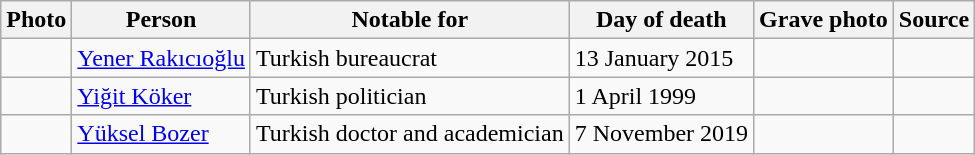<table class="wikitable sortable">
<tr>
<th scope=col>Photo</th>
<th scope=col>Person</th>
<th scope=col>Notable for</th>
<th scope=col>Day of death</th>
<th scope=col>Grave photo</th>
<th scope=col>Source</th>
</tr>
<tr>
<td></td>
<td><a href='#'>Yener Rakıcıoğlu</a></td>
<td>Turkish bureaucrat</td>
<td>13 January 2015</td>
<td></td>
<td></td>
</tr>
<tr>
<td></td>
<td><a href='#'>Yiğit Köker</a></td>
<td>Turkish politician</td>
<td>1 April 1999</td>
<td></td>
<td></td>
</tr>
<tr>
<td></td>
<td><a href='#'>Yüksel Bozer</a></td>
<td>Turkish doctor and academician</td>
<td>7 November 2019</td>
<td></td>
<td></td>
</tr>
</table>
